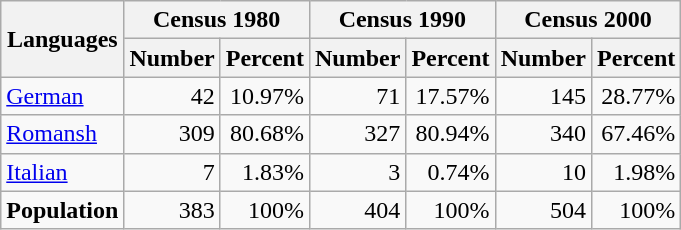<table class="wikitable">
<tr ---->
<th rowspan="2">Languages</th>
<th colspan="2">Census 1980</th>
<th colspan="2">Census 1990</th>
<th colspan="2">Census 2000</th>
</tr>
<tr ---->
<th>Number</th>
<th>Percent</th>
<th>Number</th>
<th>Percent</th>
<th>Number</th>
<th>Percent</th>
</tr>
<tr ---->
<td><a href='#'>German</a></td>
<td align=right>42</td>
<td align=right>10.97%</td>
<td align=right>71</td>
<td align=right>17.57%</td>
<td align=right>145</td>
<td align=right>28.77%</td>
</tr>
<tr ---->
<td><a href='#'>Romansh</a></td>
<td align=right>309</td>
<td align=right>80.68%</td>
<td align=right>327</td>
<td align=right>80.94%</td>
<td align=right>340</td>
<td align=right>67.46%</td>
</tr>
<tr ---->
<td><a href='#'>Italian</a></td>
<td align=right>7</td>
<td align=right>1.83%</td>
<td align=right>3</td>
<td align=right>0.74%</td>
<td align=right>10</td>
<td align=right>1.98%</td>
</tr>
<tr ---->
<td><strong>Population</strong></td>
<td align=right>383</td>
<td align=right>100%</td>
<td align=right>404</td>
<td align=right>100%</td>
<td align=right>504</td>
<td align=right>100%</td>
</tr>
</table>
